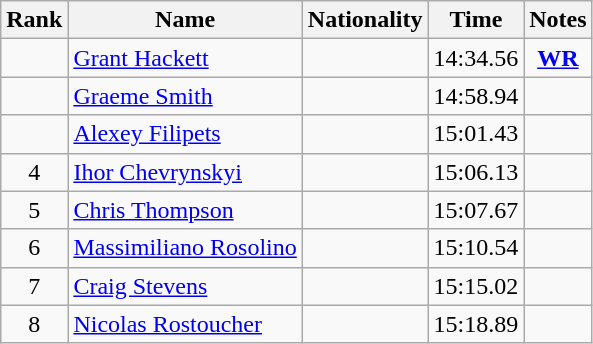<table class="wikitable sortable" style="text-align:center">
<tr>
<th>Rank</th>
<th>Name</th>
<th>Nationality</th>
<th>Time</th>
<th>Notes</th>
</tr>
<tr>
<td></td>
<td align=left><a href='#'>Grant Hackett</a></td>
<td align=left></td>
<td>14:34.56</td>
<td><strong><a href='#'>WR</a> </strong></td>
</tr>
<tr>
<td></td>
<td align=left><a href='#'>Graeme Smith</a></td>
<td align=left></td>
<td>14:58.94</td>
<td></td>
</tr>
<tr>
<td></td>
<td align=left><a href='#'>Alexey Filipets</a></td>
<td align=left></td>
<td>15:01.43</td>
<td></td>
</tr>
<tr>
<td>4</td>
<td align=left><a href='#'>Ihor Chevrynskyi</a></td>
<td align=left></td>
<td>15:06.13</td>
<td></td>
</tr>
<tr>
<td>5</td>
<td align=left><a href='#'>Chris Thompson</a></td>
<td align=left></td>
<td>15:07.67</td>
<td></td>
</tr>
<tr>
<td>6</td>
<td align=left><a href='#'>Massimiliano Rosolino</a></td>
<td align=left></td>
<td>15:10.54</td>
<td></td>
</tr>
<tr>
<td>7</td>
<td align=left><a href='#'>Craig Stevens</a></td>
<td align=left></td>
<td>15:15.02</td>
<td></td>
</tr>
<tr>
<td>8</td>
<td align=left><a href='#'>Nicolas Rostoucher</a></td>
<td align=left></td>
<td>15:18.89</td>
<td></td>
</tr>
</table>
